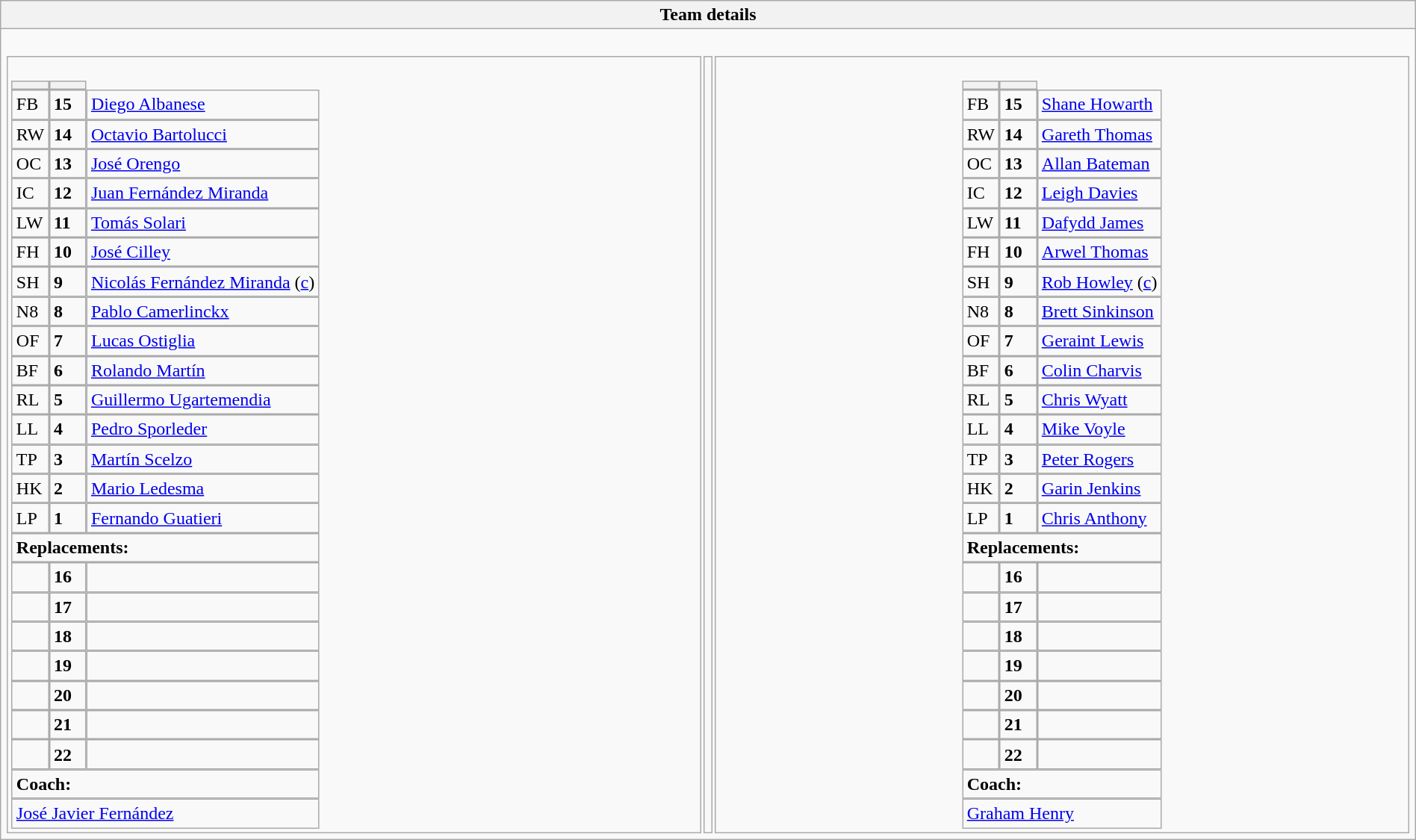<table style="width:100%" class="wikitable collapsible collapsed">
<tr>
<th>Team details</th>
</tr>
<tr>
<td><br><table style="width:100%">
<tr>
<td style="vertical-align:top;width:50%"><br><table cellspacing="0" cellpadding="0">
<tr>
<th width="25"></th>
<th width="25"></th>
</tr>
<tr>
<td>FB</td>
<td><strong>15</strong></td>
<td><a href='#'>Diego Albanese</a></td>
</tr>
<tr>
<td>RW</td>
<td><strong>14</strong></td>
<td><a href='#'>Octavio Bartolucci</a></td>
</tr>
<tr>
<td>OC</td>
<td><strong>13</strong></td>
<td><a href='#'>José Orengo</a></td>
</tr>
<tr>
<td>IC</td>
<td><strong>12</strong></td>
<td><a href='#'>Juan Fernández Miranda</a></td>
</tr>
<tr>
<td>LW</td>
<td><strong>11</strong></td>
<td><a href='#'>Tomás Solari</a></td>
</tr>
<tr>
<td>FH</td>
<td><strong>10</strong></td>
<td><a href='#'>José Cilley</a></td>
</tr>
<tr>
<td>SH</td>
<td><strong>9</strong></td>
<td><a href='#'>Nicolás Fernández Miranda</a> (<a href='#'>c</a>)</td>
</tr>
<tr>
<td>N8</td>
<td><strong>8</strong></td>
<td><a href='#'>Pablo Camerlinckx</a></td>
</tr>
<tr>
<td>OF</td>
<td><strong>7</strong></td>
<td><a href='#'>Lucas Ostiglia</a></td>
</tr>
<tr>
<td>BF</td>
<td><strong>6</strong></td>
<td><a href='#'>Rolando Martín</a></td>
</tr>
<tr>
<td>RL</td>
<td><strong>5</strong></td>
<td><a href='#'>Guillermo Ugartemendia</a></td>
</tr>
<tr>
<td>LL</td>
<td><strong>4</strong></td>
<td><a href='#'>Pedro Sporleder</a></td>
</tr>
<tr>
<td>TP</td>
<td><strong>3</strong></td>
<td><a href='#'>Martín Scelzo</a></td>
</tr>
<tr>
<td>HK</td>
<td><strong>2</strong></td>
<td><a href='#'>Mario Ledesma</a></td>
</tr>
<tr>
<td>LP</td>
<td><strong>1</strong></td>
<td><a href='#'>Fernando Guatieri</a></td>
</tr>
<tr>
<td colspan=3><strong>Replacements:</strong></td>
</tr>
<tr>
<td></td>
<td><strong>16</strong></td>
<td></td>
</tr>
<tr>
<td></td>
<td><strong>17</strong></td>
<td></td>
</tr>
<tr>
<td></td>
<td><strong>18</strong></td>
<td></td>
</tr>
<tr>
<td></td>
<td><strong>19</strong></td>
<td></td>
</tr>
<tr>
<td></td>
<td><strong>20</strong></td>
<td></td>
</tr>
<tr>
<td></td>
<td><strong>21</strong></td>
<td></td>
</tr>
<tr>
<td></td>
<td><strong>22</strong></td>
<td></td>
</tr>
<tr>
<td colspan=3><strong>Coach:</strong></td>
</tr>
<tr>
<td colspan="4"><a href='#'>José Javier Fernández</a></td>
</tr>
</table>
</td>
<td style="vertical-align:top"></td>
<td style="vertical-align:top;width:50%"><br><table cellspacing="0" cellpadding="0" style="margin:auto">
<tr>
<th width="25"></th>
<th width="25"></th>
</tr>
<tr>
<td>FB</td>
<td><strong>15</strong></td>
<td><a href='#'>Shane Howarth</a></td>
</tr>
<tr>
<td>RW</td>
<td><strong>14</strong></td>
<td><a href='#'>Gareth Thomas</a></td>
</tr>
<tr>
<td>OC</td>
<td><strong>13</strong></td>
<td><a href='#'>Allan Bateman</a></td>
</tr>
<tr>
<td>IC</td>
<td><strong>12</strong></td>
<td><a href='#'>Leigh Davies</a></td>
</tr>
<tr>
<td>LW</td>
<td><strong>11</strong></td>
<td><a href='#'>Dafydd James</a></td>
</tr>
<tr>
<td>FH</td>
<td><strong>10</strong></td>
<td><a href='#'>Arwel Thomas</a></td>
</tr>
<tr>
<td>SH</td>
<td><strong>9</strong></td>
<td><a href='#'>Rob Howley</a> (<a href='#'>c</a>)</td>
</tr>
<tr>
<td>N8</td>
<td><strong>8</strong></td>
<td><a href='#'>Brett Sinkinson</a></td>
</tr>
<tr>
<td>OF</td>
<td><strong>7</strong></td>
<td><a href='#'>Geraint Lewis</a></td>
</tr>
<tr>
<td>BF</td>
<td><strong>6</strong></td>
<td><a href='#'>Colin Charvis</a></td>
</tr>
<tr>
<td>RL</td>
<td><strong>5</strong></td>
<td><a href='#'>Chris Wyatt</a></td>
</tr>
<tr>
<td>LL</td>
<td><strong>4</strong></td>
<td><a href='#'>Mike Voyle</a></td>
</tr>
<tr>
<td>TP</td>
<td><strong>3</strong></td>
<td><a href='#'>Peter Rogers</a></td>
</tr>
<tr>
<td>HK</td>
<td><strong>2</strong></td>
<td><a href='#'>Garin Jenkins</a></td>
</tr>
<tr>
<td>LP</td>
<td><strong>1</strong></td>
<td><a href='#'>Chris Anthony</a></td>
</tr>
<tr>
<td colspan=3><strong>Replacements:</strong></td>
</tr>
<tr>
<td></td>
<td><strong>16</strong></td>
<td></td>
</tr>
<tr>
<td></td>
<td><strong>17</strong></td>
<td></td>
</tr>
<tr>
<td></td>
<td><strong>18</strong></td>
<td></td>
</tr>
<tr>
<td></td>
<td><strong>19</strong></td>
<td></td>
</tr>
<tr>
<td></td>
<td><strong>20</strong></td>
<td></td>
</tr>
<tr>
<td></td>
<td><strong>21</strong></td>
<td></td>
</tr>
<tr>
<td></td>
<td><strong>22</strong></td>
<td></td>
</tr>
<tr>
<td colspan=3><strong>Coach:</strong></td>
</tr>
<tr>
<td colspan="4"><a href='#'>Graham Henry</a></td>
</tr>
</table>
</td>
</tr>
</table>
</td>
</tr>
</table>
